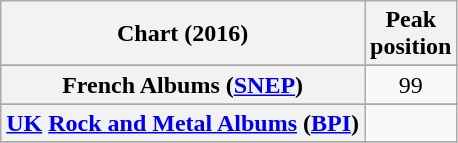<table class="wikitable sortable plainrowheaders" style="text-align:center">
<tr>
<th scope="col">Chart (2016)</th>
<th scope="col">Peak<br> position</th>
</tr>
<tr>
</tr>
<tr>
</tr>
<tr>
</tr>
<tr>
</tr>
<tr>
</tr>
<tr>
<th scope="row">French Albums (<a href='#'>SNEP</a>)</th>
<td>99</td>
</tr>
<tr>
</tr>
<tr>
</tr>
<tr>
<th scope="row"><a href='#'>UK</a> <a href='#'>Rock and Metal Albums</a> (<a href='#'>BPI</a>)</th>
<td></td>
</tr>
<tr>
</tr>
</table>
